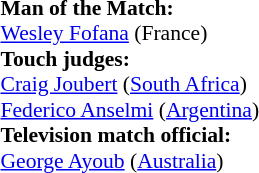<table width=100% style="font-size: 90%">
<tr>
<td><br><strong>Man of the Match:</strong>
<br><a href='#'>Wesley Fofana</a> (France)<br><strong>Touch judges:</strong>
<br><a href='#'>Craig Joubert</a> (<a href='#'>South Africa</a>)
<br><a href='#'>Federico Anselmi</a> (<a href='#'>Argentina</a>)
<br><strong>Television match official:</strong>
<br><a href='#'>George Ayoub</a> (<a href='#'>Australia</a>)</td>
</tr>
</table>
